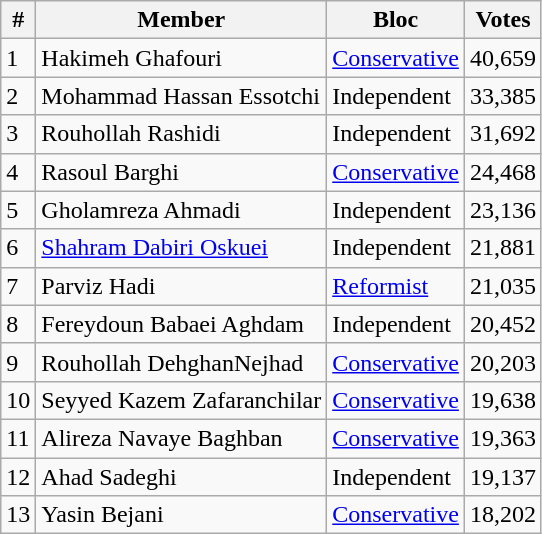<table class="wikitable">
<tr>
<th>#</th>
<th>Member</th>
<th>Bloc</th>
<th>Votes</th>
</tr>
<tr>
<td>1</td>
<td>Hakimeh Ghafouri</td>
<td><a href='#'>Conservative</a></td>
<td>40,659</td>
</tr>
<tr>
<td>2</td>
<td>Mohammad Hassan Essotchi</td>
<td>Independent</td>
<td>33,385</td>
</tr>
<tr>
<td>3</td>
<td>Rouhollah Rashidi</td>
<td>Independent</td>
<td>31,692</td>
</tr>
<tr>
<td>4</td>
<td>Rasoul Barghi</td>
<td><a href='#'>Conservative</a></td>
<td>24,468</td>
</tr>
<tr>
<td>5</td>
<td>Gholamreza Ahmadi</td>
<td>Independent</td>
<td>23,136</td>
</tr>
<tr>
<td>6</td>
<td><a href='#'>Shahram Dabiri Oskuei</a></td>
<td>Independent</td>
<td>21,881</td>
</tr>
<tr>
<td>7</td>
<td>Parviz Hadi</td>
<td><a href='#'>Reformist</a></td>
<td>21,035</td>
</tr>
<tr>
<td>8</td>
<td>Fereydoun Babaei Aghdam</td>
<td>Independent</td>
<td>20,452</td>
</tr>
<tr>
<td>9</td>
<td>Rouhollah DehghanNejhad</td>
<td><a href='#'>Conservative</a></td>
<td>20,203</td>
</tr>
<tr>
<td>10</td>
<td>Seyyed Kazem Zafaranchilar</td>
<td><a href='#'>Conservative</a></td>
<td>19,638</td>
</tr>
<tr>
<td>11</td>
<td>Alireza Navaye Baghban</td>
<td><a href='#'>Conservative</a></td>
<td>19,363</td>
</tr>
<tr>
<td>12</td>
<td>Ahad Sadeghi</td>
<td>Independent</td>
<td>19,137</td>
</tr>
<tr>
<td>13</td>
<td>Yasin Bejani</td>
<td><a href='#'>Conservative</a></td>
<td>18,202</td>
</tr>
</table>
